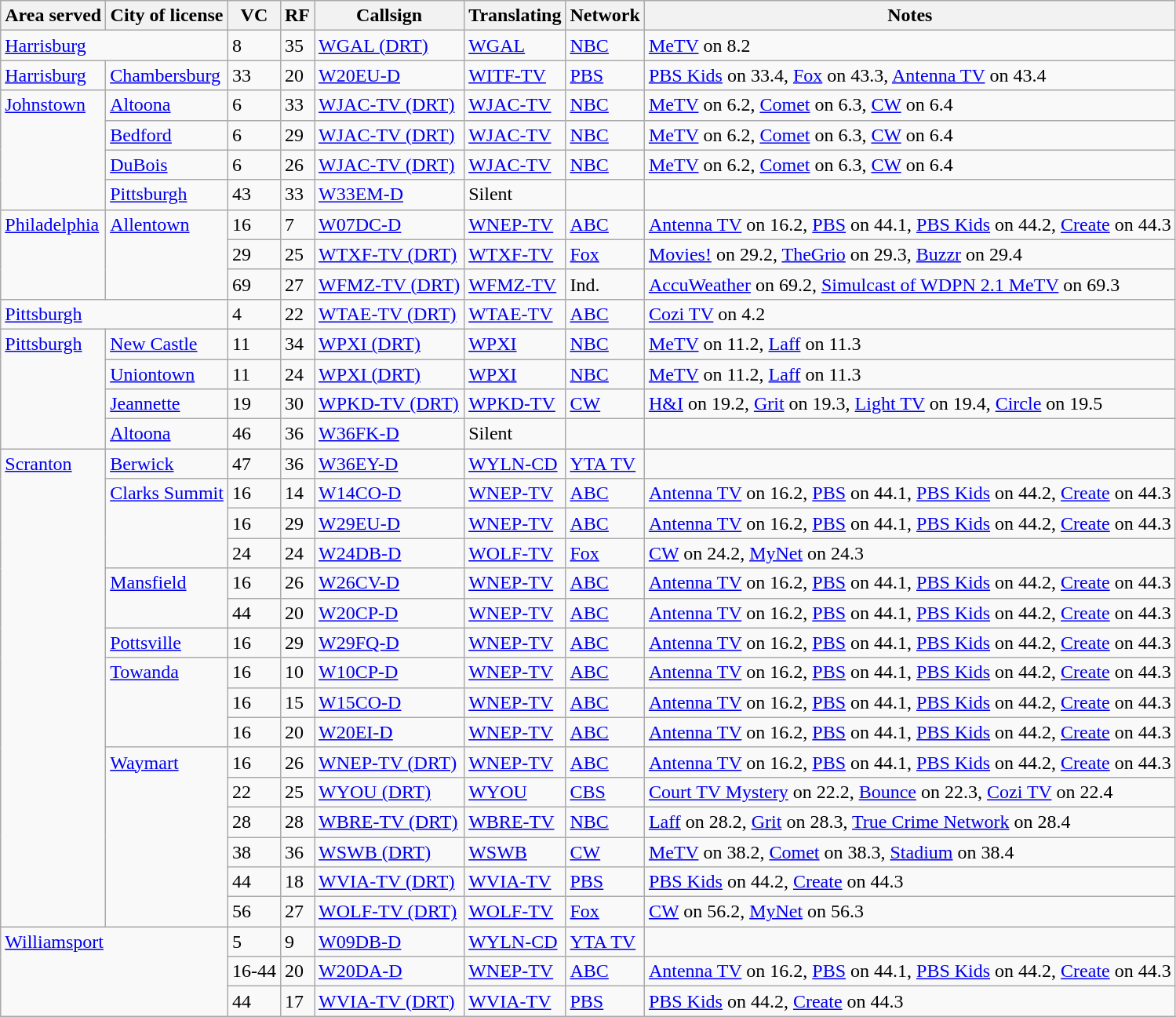<table class="sortable wikitable" style="margin: 1em 1em 1em 0; background: #f9f9f9;">
<tr>
<th>Area served</th>
<th>City of license</th>
<th>VC</th>
<th>RF</th>
<th>Callsign</th>
<th>Translating</th>
<th>Network</th>
<th class="unsortable">Notes</th>
</tr>
<tr style="vertical-align: top; text-align: left;">
<td colspan="2"><a href='#'>Harrisburg</a></td>
<td>8</td>
<td>35</td>
<td><a href='#'>WGAL (DRT)</a></td>
<td><a href='#'>WGAL</a></td>
<td><a href='#'>NBC</a></td>
<td><a href='#'>MeTV</a> on 8.2</td>
</tr>
<tr style="vertical-align: top; text-align: left;">
<td><a href='#'>Harrisburg</a></td>
<td><a href='#'>Chambersburg</a></td>
<td>33</td>
<td>20</td>
<td><a href='#'>W20EU-D</a></td>
<td><a href='#'>WITF-TV</a></td>
<td><a href='#'>PBS</a></td>
<td><a href='#'>PBS Kids</a> on 33.4, <a href='#'>Fox</a> on 43.3, <a href='#'>Antenna TV</a> on 43.4</td>
</tr>
<tr style="vertical-align: top; text-align: left;">
<td colspan="1" rowspan="4"><a href='#'>Johnstown</a></td>
<td><a href='#'>Altoona</a></td>
<td>6</td>
<td>33</td>
<td><a href='#'>WJAC-TV (DRT)</a></td>
<td><a href='#'>WJAC-TV</a></td>
<td><a href='#'>NBC</a></td>
<td><a href='#'>MeTV</a> on 6.2, <a href='#'>Comet</a> on 6.3, <a href='#'>CW</a> on 6.4</td>
</tr>
<tr style="vertical-align: top; text-align: left;">
<td><a href='#'>Bedford</a></td>
<td>6</td>
<td>29</td>
<td><a href='#'>WJAC-TV (DRT)</a></td>
<td><a href='#'>WJAC-TV</a></td>
<td><a href='#'>NBC</a></td>
<td><a href='#'>MeTV</a> on 6.2, <a href='#'>Comet</a> on 6.3, <a href='#'>CW</a> on 6.4</td>
</tr>
<tr style="vertical-align: top; text-align: left;">
<td><a href='#'>DuBois</a></td>
<td>6</td>
<td>26</td>
<td><a href='#'>WJAC-TV (DRT)</a></td>
<td><a href='#'>WJAC-TV</a></td>
<td><a href='#'>NBC</a></td>
<td><a href='#'>MeTV</a> on 6.2, <a href='#'>Comet</a> on 6.3, <a href='#'>CW</a> on 6.4</td>
</tr>
<tr style="vertical-align: top; text-align: left;">
<td><a href='#'>Pittsburgh</a></td>
<td>43</td>
<td>33</td>
<td><a href='#'>W33EM-D</a></td>
<td>Silent</td>
<td></td>
<td></td>
</tr>
<tr style="vertical-align: top; text-align: left;">
<td colspan="1" rowspan="3"><a href='#'>Philadelphia</a></td>
<td colspan="1" rowspan="3"><a href='#'>Allentown</a></td>
<td>16</td>
<td>7</td>
<td><a href='#'>W07DC-D</a></td>
<td><a href='#'>WNEP-TV</a></td>
<td><a href='#'>ABC</a></td>
<td><a href='#'>Antenna TV</a> on 16.2, <a href='#'>PBS</a> on 44.1, <a href='#'>PBS Kids</a> on 44.2, <a href='#'>Create</a> on 44.3</td>
</tr>
<tr style="vertical-align: top; text-align: left;">
<td>29</td>
<td>25</td>
<td><a href='#'>WTXF-TV (DRT)</a></td>
<td><a href='#'>WTXF-TV</a></td>
<td><a href='#'>Fox</a></td>
<td><a href='#'>Movies!</a> on 29.2, <a href='#'>TheGrio</a> on 29.3, <a href='#'>Buzzr</a> on 29.4</td>
</tr>
<tr style="vertical-align: top; text-align: left;">
<td>69</td>
<td>27</td>
<td><a href='#'>WFMZ-TV (DRT)</a></td>
<td><a href='#'>WFMZ-TV</a></td>
<td>Ind.</td>
<td><a href='#'>AccuWeather</a> on 69.2, <a href='#'>Simulcast of WDPN 2.1 MeTV</a> on 69.3</td>
</tr>
<tr style="vertical-align: top; text-align: left;">
<td colspan="2"><a href='#'>Pittsburgh</a></td>
<td>4</td>
<td>22</td>
<td><a href='#'>WTAE-TV (DRT)</a></td>
<td><a href='#'>WTAE-TV</a></td>
<td><a href='#'>ABC</a></td>
<td><a href='#'>Cozi TV</a> on 4.2</td>
</tr>
<tr style="vertical-align: top; text-align: left;">
<td colspan="1" rowspan="4"><a href='#'>Pittsburgh</a></td>
<td><a href='#'>New Castle</a></td>
<td>11</td>
<td>34</td>
<td><a href='#'>WPXI (DRT)</a></td>
<td><a href='#'>WPXI</a></td>
<td><a href='#'>NBC</a></td>
<td><a href='#'>MeTV</a> on 11.2, <a href='#'>Laff</a> on 11.3</td>
</tr>
<tr style="vertical-align: top; text-align: left;">
<td><a href='#'>Uniontown</a></td>
<td>11</td>
<td>24</td>
<td><a href='#'>WPXI (DRT)</a></td>
<td><a href='#'>WPXI</a></td>
<td><a href='#'>NBC</a></td>
<td><a href='#'>MeTV</a> on 11.2, <a href='#'>Laff</a> on 11.3</td>
</tr>
<tr style="vertical-align: top; text-align: left;">
<td><a href='#'>Jeannette</a></td>
<td>19</td>
<td>30</td>
<td><a href='#'>WPKD-TV (DRT)</a></td>
<td><a href='#'>WPKD-TV</a></td>
<td><a href='#'>CW</a></td>
<td><a href='#'>H&I</a> on 19.2, <a href='#'>Grit</a> on 19.3, <a href='#'>Light TV</a> on 19.4, <a href='#'>Circle</a> on 19.5</td>
</tr>
<tr style="vertical-align: top; text-align: left;">
<td><a href='#'>Altoona</a></td>
<td>46</td>
<td>36</td>
<td><a href='#'>W36FK-D</a></td>
<td>Silent</td>
<td></td>
<td></td>
</tr>
<tr style="vertical-align: top; text-align: left;">
<td colspan="1" rowspan="16"><a href='#'>Scranton</a></td>
<td><a href='#'>Berwick</a></td>
<td>47</td>
<td>36</td>
<td><a href='#'>W36EY-D</a></td>
<td><a href='#'>WYLN-CD</a></td>
<td><a href='#'>YTA TV</a></td>
<td></td>
</tr>
<tr style="vertical-align: top; text-align: left;">
<td colspan="1" rowspan="3"><a href='#'>Clarks Summit</a></td>
<td>16</td>
<td>14</td>
<td><a href='#'>W14CO-D</a></td>
<td><a href='#'>WNEP-TV</a></td>
<td><a href='#'>ABC</a></td>
<td><a href='#'>Antenna TV</a> on 16.2, <a href='#'>PBS</a> on 44.1, <a href='#'>PBS Kids</a> on 44.2, <a href='#'>Create</a> on 44.3</td>
</tr>
<tr style="vertical-align: top; text-align: left;">
<td>16</td>
<td>29</td>
<td><a href='#'>W29EU-D</a></td>
<td><a href='#'>WNEP-TV</a></td>
<td><a href='#'>ABC</a></td>
<td><a href='#'>Antenna TV</a> on 16.2, <a href='#'>PBS</a> on 44.1, <a href='#'>PBS Kids</a> on 44.2, <a href='#'>Create</a> on 44.3</td>
</tr>
<tr style="vertical-align: top; text-align: left;">
<td>24</td>
<td>24</td>
<td><a href='#'>W24DB-D</a></td>
<td><a href='#'>WOLF-TV</a></td>
<td><a href='#'>Fox</a></td>
<td><a href='#'>CW</a> on 24.2, <a href='#'>MyNet</a> on 24.3</td>
</tr>
<tr style="vertical-align: top; text-align: left;">
<td colspan="1" rowspan="2"><a href='#'>Mansfield</a></td>
<td>16</td>
<td>26</td>
<td><a href='#'>W26CV-D</a></td>
<td><a href='#'>WNEP-TV</a></td>
<td><a href='#'>ABC</a></td>
<td><a href='#'>Antenna TV</a> on 16.2, <a href='#'>PBS</a> on 44.1, <a href='#'>PBS Kids</a> on 44.2, <a href='#'>Create</a> on 44.3</td>
</tr>
<tr style="vertical-align: top; text-align: left;">
<td>44</td>
<td>20</td>
<td><a href='#'>W20CP-D</a></td>
<td><a href='#'>WNEP-TV</a></td>
<td><a href='#'>ABC</a></td>
<td><a href='#'>Antenna TV</a> on 16.2, <a href='#'>PBS</a> on 44.1, <a href='#'>PBS Kids</a> on 44.2, <a href='#'>Create</a> on 44.3</td>
</tr>
<tr style="vertical-align: top; text-align: left;">
<td><a href='#'>Pottsville</a></td>
<td>16</td>
<td>29</td>
<td><a href='#'>W29FQ-D</a></td>
<td><a href='#'>WNEP-TV</a></td>
<td><a href='#'>ABC</a></td>
<td><a href='#'>Antenna TV</a> on 16.2, <a href='#'>PBS</a> on 44.1, <a href='#'>PBS Kids</a> on 44.2, <a href='#'>Create</a> on 44.3</td>
</tr>
<tr style="vertical-align: top; text-align: left;">
<td colspan="1" rowspan="3"><a href='#'>Towanda</a></td>
<td>16</td>
<td>10</td>
<td><a href='#'>W10CP-D</a></td>
<td><a href='#'>WNEP-TV</a></td>
<td><a href='#'>ABC</a></td>
<td><a href='#'>Antenna TV</a> on 16.2, <a href='#'>PBS</a> on 44.1, <a href='#'>PBS Kids</a> on 44.2, <a href='#'>Create</a> on 44.3</td>
</tr>
<tr style="vertical-align: top; text-align: left;">
<td>16</td>
<td>15</td>
<td><a href='#'>W15CO-D</a></td>
<td><a href='#'>WNEP-TV</a></td>
<td><a href='#'>ABC</a></td>
<td><a href='#'>Antenna TV</a> on 16.2, <a href='#'>PBS</a> on 44.1, <a href='#'>PBS Kids</a> on 44.2, <a href='#'>Create</a> on 44.3</td>
</tr>
<tr style="vertical-align: top; text-align: left;">
<td>16</td>
<td>20</td>
<td><a href='#'>W20EI-D</a></td>
<td><a href='#'>WNEP-TV</a></td>
<td><a href='#'>ABC</a></td>
<td><a href='#'>Antenna TV</a> on 16.2, <a href='#'>PBS</a> on 44.1, <a href='#'>PBS Kids</a> on 44.2, <a href='#'>Create</a> on 44.3</td>
</tr>
<tr style="vertical-align: top; text-align: left;">
<td colspan="1" rowspan="6"><a href='#'>Waymart</a></td>
<td>16</td>
<td>26</td>
<td><a href='#'>WNEP-TV (DRT)</a></td>
<td><a href='#'>WNEP-TV</a></td>
<td><a href='#'>ABC</a></td>
<td><a href='#'>Antenna TV</a> on 16.2, <a href='#'>PBS</a> on 44.1, <a href='#'>PBS Kids</a> on 44.2, <a href='#'>Create</a> on 44.3</td>
</tr>
<tr style="vertical-align: top; text-align: left;">
<td>22</td>
<td>25</td>
<td><a href='#'>WYOU (DRT)</a></td>
<td><a href='#'>WYOU</a></td>
<td><a href='#'>CBS</a></td>
<td><a href='#'>Court TV Mystery</a> on 22.2, <a href='#'>Bounce</a> on 22.3, <a href='#'>Cozi TV</a> on 22.4</td>
</tr>
<tr style="vertical-align: top; text-align: left;">
<td>28</td>
<td>28</td>
<td><a href='#'>WBRE-TV (DRT)</a></td>
<td><a href='#'>WBRE-TV</a></td>
<td><a href='#'>NBC</a></td>
<td><a href='#'>Laff</a> on 28.2, <a href='#'>Grit</a> on 28.3, <a href='#'>True Crime Network</a> on 28.4</td>
</tr>
<tr style="vertical-align: top; text-align: left;">
<td>38</td>
<td>36</td>
<td><a href='#'>WSWB (DRT)</a></td>
<td><a href='#'>WSWB</a></td>
<td><a href='#'>CW</a></td>
<td><a href='#'>MeTV</a> on 38.2, <a href='#'>Comet</a> on 38.3, <a href='#'>Stadium</a> on 38.4</td>
</tr>
<tr style="vertical-align: top; text-align: left;">
<td>44</td>
<td>18</td>
<td><a href='#'>WVIA-TV (DRT)</a></td>
<td><a href='#'>WVIA-TV</a></td>
<td><a href='#'>PBS</a></td>
<td><a href='#'>PBS Kids</a> on 44.2, <a href='#'>Create</a> on 44.3</td>
</tr>
<tr style="vertical-align: top; text-align: left;">
<td>56</td>
<td>27</td>
<td><a href='#'>WOLF-TV (DRT)</a></td>
<td><a href='#'>WOLF-TV</a></td>
<td><a href='#'>Fox</a></td>
<td><a href='#'>CW</a> on 56.2, <a href='#'>MyNet</a> on 56.3</td>
</tr>
<tr style="vertical-align: top; text-align: left;">
<td colspan="2" rowspan="3"><a href='#'>Williamsport</a></td>
<td>5</td>
<td>9</td>
<td><a href='#'>W09DB-D</a></td>
<td><a href='#'>WYLN-CD</a></td>
<td><a href='#'>YTA TV</a></td>
<td></td>
</tr>
<tr style="vertical-align: top; text-align: left;">
<td>16-44</td>
<td>20</td>
<td><a href='#'>W20DA-D</a></td>
<td><a href='#'>WNEP-TV</a></td>
<td><a href='#'>ABC</a></td>
<td><a href='#'>Antenna TV</a> on 16.2, <a href='#'>PBS</a> on 44.1, <a href='#'>PBS Kids</a> on 44.2, <a href='#'>Create</a> on 44.3</td>
</tr>
<tr style="vertical-align: top; text-align: left;">
<td>44</td>
<td>17</td>
<td><a href='#'>WVIA-TV (DRT)</a></td>
<td><a href='#'>WVIA-TV</a></td>
<td><a href='#'>PBS</a></td>
<td><a href='#'>PBS Kids</a> on 44.2, <a href='#'>Create</a> on 44.3</td>
</tr>
</table>
